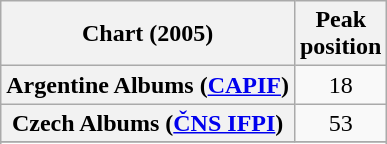<table class="wikitable sortable plainrowheaders" style="text-align:center">
<tr>
<th scope="col">Chart (2005)</th>
<th scope="col">Peak<br>position</th>
</tr>
<tr>
<th scope="row">Argentine Albums (<a href='#'>CAPIF</a>)</th>
<td>18</td>
</tr>
<tr>
<th scope="row">Czech Albums (<a href='#'>ČNS IFPI</a>)</th>
<td>53</td>
</tr>
<tr>
</tr>
<tr>
</tr>
<tr>
</tr>
<tr>
</tr>
<tr>
</tr>
<tr>
</tr>
<tr>
</tr>
<tr>
</tr>
</table>
